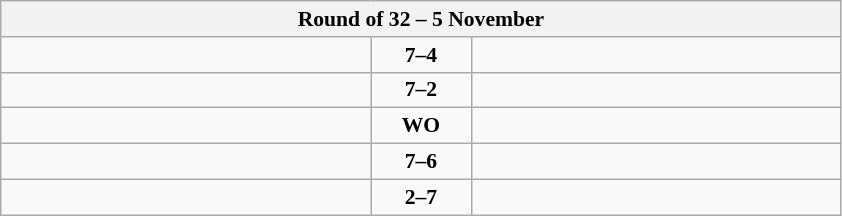<table class="wikitable" style="text-align: center; font-size:90% ">
<tr>
<th colspan=3>Round of 32 – 5 November</th>
</tr>
<tr>
<td align=left width="240"><strong></strong></td>
<td align=center width="60"><strong>7–4</strong></td>
<td align=left width="240"></td>
</tr>
<tr>
<td align=left><strong></strong></td>
<td align=center><strong>7–2</strong></td>
<td align=left></td>
</tr>
<tr>
<td align=left><strong></strong></td>
<td align=center><strong>WO</strong></td>
<td align=left></td>
</tr>
<tr>
<td align=left><strong></strong></td>
<td align=center><strong>7–6</strong></td>
<td align=left></td>
</tr>
<tr>
<td align=left></td>
<td align=center><strong>2–7</strong></td>
<td align=left><strong></strong></td>
</tr>
</table>
